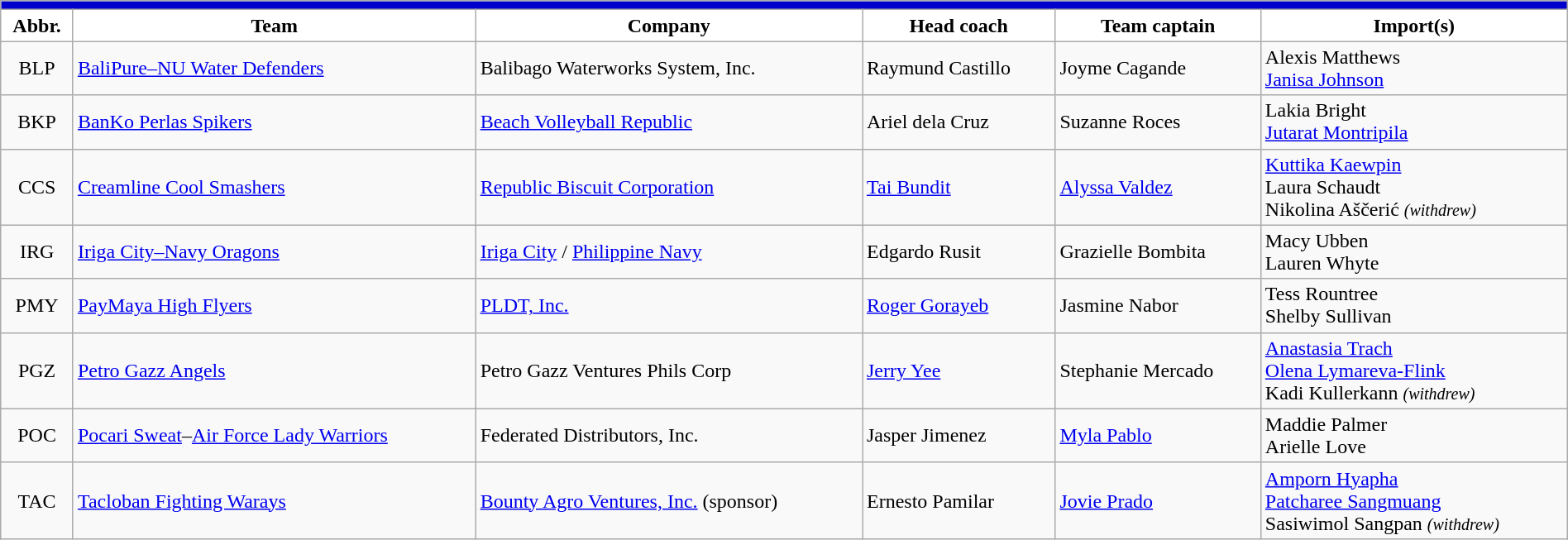<table class="wikitable" style="width:100%; text-align:left">
<tr>
<th style=background:#0000CD colspan=6><span></span></th>
</tr>
<tr>
<th style="background:white">Abbr.</th>
<th style="background:white">Team</th>
<th style="background:white">Company</th>
<th style="background:white">Head coach</th>
<th style="background:white">Team captain</th>
<th style="background:white">Import(s)</th>
</tr>
<tr>
<td style="text-align:center;">BLP</td>
<td><a href='#'>BaliPure–NU Water Defenders</a></td>
<td>Balibago Waterworks System, Inc.</td>
<td> Raymund Castillo</td>
<td> Joyme Cagande</td>
<td> Alexis Matthews<br> <a href='#'>Janisa Johnson</a></td>
</tr>
<tr>
<td style="text-align:center;">BKP</td>
<td><a href='#'>BanKo Perlas Spikers</a></td>
<td><a href='#'>Beach Volleyball Republic</a></td>
<td> Ariel dela Cruz</td>
<td> Suzanne Roces</td>
<td> Lakia Bright<br> <a href='#'>Jutarat Montripila</a></td>
</tr>
<tr>
<td style="text-align:center;">CCS</td>
<td><a href='#'>Creamline Cool Smashers</a></td>
<td><a href='#'>Republic Biscuit Corporation</a></td>
<td> <a href='#'>Tai Bundit</a></td>
<td> <a href='#'>Alyssa Valdez</a></td>
<td> <a href='#'>Kuttika Kaewpin</a><br> Laura Schaudt<br> Nikolina Aščerić <small><em>(withdrew)</em></small></td>
</tr>
<tr>
<td style="text-align:center;">IRG</td>
<td><a href='#'>Iriga City–Navy Oragons</a></td>
<td><a href='#'>Iriga City</a> / <a href='#'>Philippine Navy</a></td>
<td> Edgardo Rusit</td>
<td> Grazielle Bombita</td>
<td> Macy Ubben<br> Lauren Whyte</td>
</tr>
<tr>
<td style="text-align:center;">PMY</td>
<td><a href='#'>PayMaya High Flyers</a></td>
<td><a href='#'>PLDT, Inc.</a></td>
<td> <a href='#'>Roger Gorayeb</a></td>
<td> Jasmine Nabor</td>
<td> Tess Rountree<br> Shelby Sullivan</td>
</tr>
<tr>
<td style="text-align:center;">PGZ</td>
<td><a href='#'>Petro Gazz Angels</a></td>
<td>Petro Gazz Ventures Phils Corp</td>
<td> <a href='#'>Jerry Yee</a></td>
<td> Stephanie Mercado</td>
<td> <a href='#'>Anastasia Trach</a><br> <a href='#'>Olena Lymareva-Flink</a><br> Kadi Kullerkann <small><em>(withdrew)</em></small></td>
</tr>
<tr>
<td style="text-align:center;">POC</td>
<td><a href='#'>Pocari Sweat</a>–<a href='#'>Air Force Lady Warriors</a></td>
<td>Federated Distributors, Inc.</td>
<td> Jasper Jimenez</td>
<td> <a href='#'>Myla Pablo</a></td>
<td> Maddie Palmer<br> Arielle Love</td>
</tr>
<tr>
<td style="text-align:center;">TAC</td>
<td><a href='#'>Tacloban Fighting Warays</a></td>
<td><a href='#'>Bounty Agro Ventures, Inc.</a> (sponsor)</td>
<td> Ernesto Pamilar</td>
<td> <a href='#'>Jovie Prado</a></td>
<td> <a href='#'>Amporn Hyapha</a><br> <a href='#'>Patcharee Sangmuang</a><br> Sasiwimol Sangpan <small><em>(withdrew)</em></small></td>
</tr>
</table>
